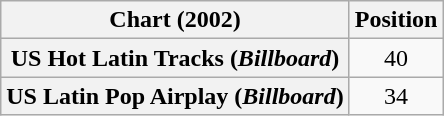<table class="wikitable plainrowheaders">
<tr>
<th>Chart (2002)</th>
<th>Position</th>
</tr>
<tr>
<th scope="row">US Hot Latin Tracks (<em>Billboard</em>)</th>
<td align="center">40</td>
</tr>
<tr>
<th scope="row">US Latin Pop Airplay (<em>Billboard</em>)</th>
<td align="center">34</td>
</tr>
</table>
